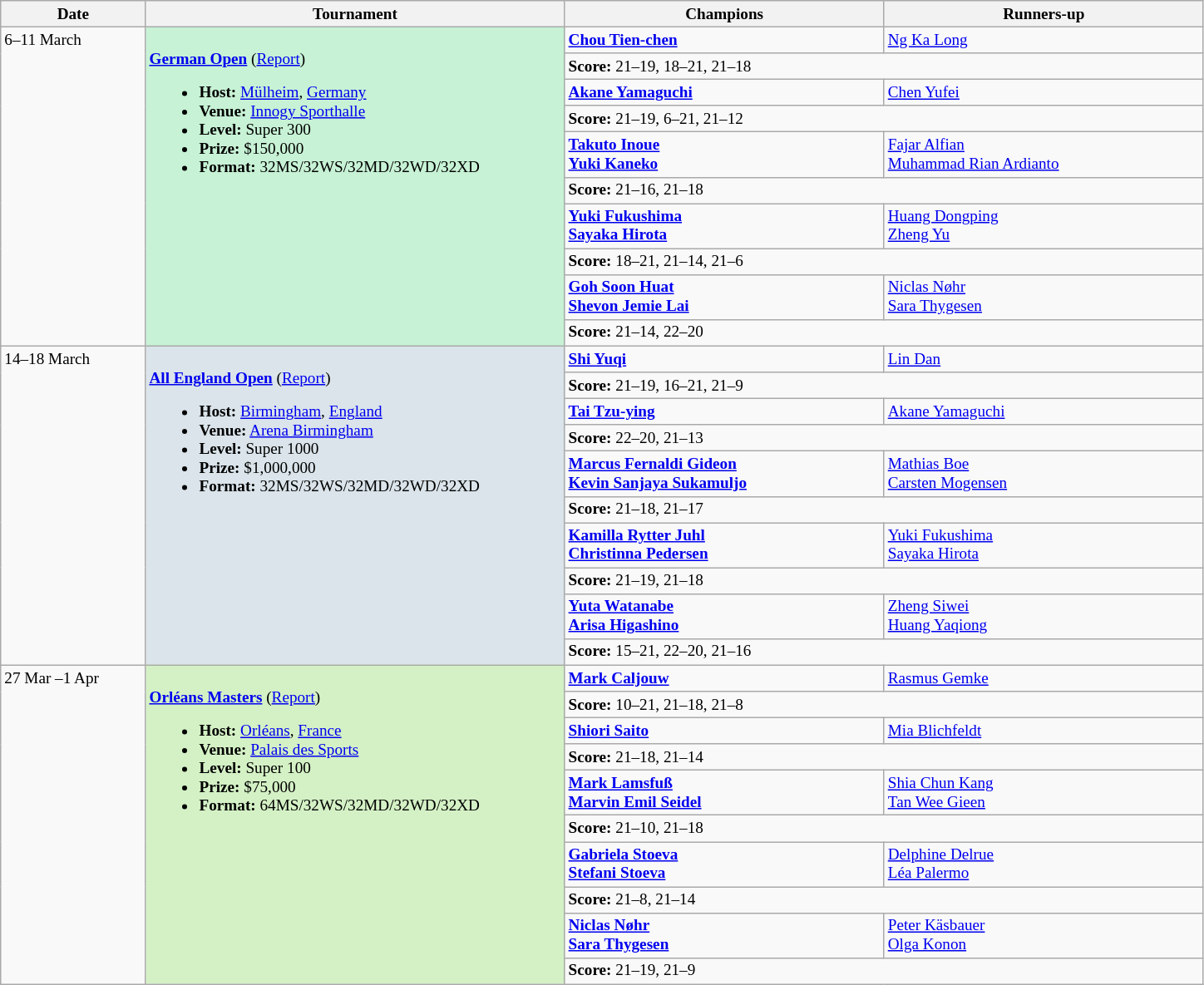<table class=wikitable style=font-size:80%>
<tr>
<th width=110>Date</th>
<th width=330>Tournament</th>
<th width=250>Champions</th>
<th width=250>Runners-up</th>
</tr>
<tr valign=top>
<td rowspan=10>6–11 March</td>
<td style="background:#C7F2D5;" rowspan="10"><br><strong><a href='#'>German Open</a></strong> (<a href='#'>Report</a>)<ul><li><strong>Host:</strong> <a href='#'>Mülheim</a>, <a href='#'>Germany</a></li><li><strong>Venue:</strong> <a href='#'>Innogy Sporthalle</a></li><li><strong>Level:</strong> Super 300</li><li><strong>Prize:</strong> $150,000</li><li><strong>Format:</strong> 32MS/32WS/32MD/32WD/32XD</li></ul></td>
<td><strong> <a href='#'>Chou Tien-chen</a></strong></td>
<td> <a href='#'>Ng Ka Long</a></td>
</tr>
<tr>
<td colspan=2><strong>Score:</strong> 21–19, 18–21, 21–18</td>
</tr>
<tr valign=top>
<td><strong> <a href='#'>Akane Yamaguchi</a></strong></td>
<td> <a href='#'>Chen Yufei</a></td>
</tr>
<tr>
<td colspan=2><strong>Score:</strong> 21–19, 6–21, 21–12</td>
</tr>
<tr valign=top>
<td><strong> <a href='#'>Takuto Inoue</a><br> <a href='#'>Yuki Kaneko</a></strong></td>
<td> <a href='#'>Fajar Alfian</a><br> <a href='#'>Muhammad Rian Ardianto</a></td>
</tr>
<tr>
<td colspan=2><strong>Score:</strong> 21–16, 21–18</td>
</tr>
<tr valign=top>
<td><strong> <a href='#'>Yuki Fukushima</a><br> <a href='#'>Sayaka Hirota</a></strong></td>
<td> <a href='#'>Huang Dongping</a><br> <a href='#'>Zheng Yu</a></td>
</tr>
<tr>
<td colspan=2><strong>Score:</strong> 18–21, 21–14, 21–6</td>
</tr>
<tr valign=top>
<td><strong> <a href='#'>Goh Soon Huat</a><br> <a href='#'>Shevon Jemie Lai</a></strong></td>
<td> <a href='#'>Niclas Nøhr</a><br> <a href='#'>Sara Thygesen</a></td>
</tr>
<tr>
<td colspan=2><strong>Score:</strong> 21–14, 22–20</td>
</tr>
<tr valign=top>
<td rowspan=10>14–18 March</td>
<td style="background:#DAE4EA;" rowspan="10"><br><strong><a href='#'>All England Open</a></strong> (<a href='#'>Report</a>)<ul><li><strong>Host:</strong> <a href='#'>Birmingham</a>, <a href='#'>England</a></li><li><strong>Venue:</strong> <a href='#'>Arena Birmingham</a></li><li><strong>Level:</strong> Super 1000</li><li><strong>Prize:</strong> $1,000,000</li><li><strong>Format:</strong> 32MS/32WS/32MD/32WD/32XD</li></ul></td>
<td><strong> <a href='#'>Shi Yuqi</a></strong></td>
<td> <a href='#'>Lin Dan</a></td>
</tr>
<tr>
<td colspan=2><strong>Score:</strong> 21–19, 16–21, 21–9</td>
</tr>
<tr valign=top>
<td><strong> <a href='#'>Tai Tzu-ying</a></strong></td>
<td> <a href='#'>Akane Yamaguchi</a></td>
</tr>
<tr>
<td colspan=2><strong>Score:</strong> 22–20, 21–13</td>
</tr>
<tr valign=top>
<td><strong> <a href='#'>Marcus Fernaldi Gideon</a><br> <a href='#'>Kevin Sanjaya Sukamuljo</a> </strong></td>
<td> <a href='#'>Mathias Boe</a><br> <a href='#'>Carsten Mogensen</a></td>
</tr>
<tr>
<td colspan=2><strong>Score:</strong> 21–18, 21–17</td>
</tr>
<tr valign=top>
<td><strong> <a href='#'>Kamilla Rytter Juhl</a><br> <a href='#'>Christinna Pedersen</a></strong></td>
<td> <a href='#'>Yuki Fukushima</a><br> <a href='#'>Sayaka Hirota</a></td>
</tr>
<tr>
<td colspan=2><strong>Score:</strong> 21–19, 21–18</td>
</tr>
<tr valign=top>
<td><strong> <a href='#'>Yuta Watanabe</a><br> <a href='#'>Arisa Higashino</a></strong></td>
<td> <a href='#'>Zheng Siwei</a><br> <a href='#'>Huang Yaqiong</a></td>
</tr>
<tr>
<td colspan=2><strong>Score:</strong> 15–21, 22–20, 21–16</td>
</tr>
<tr valign=top>
<td rowspan=10>27 Mar –1 Apr</td>
<td style="background:#D4F1C5;" rowspan="10"><br><strong><a href='#'>Orléans Masters</a></strong> (<a href='#'>Report</a>)<ul><li><strong>Host:</strong> <a href='#'>Orléans</a>, <a href='#'>France</a></li><li><strong>Venue:</strong> <a href='#'>Palais des Sports</a></li><li><strong>Level:</strong> Super 100</li><li><strong>Prize:</strong> $75,000</li><li><strong>Format:</strong> 64MS/32WS/32MD/32WD/32XD</li></ul></td>
<td><strong> <a href='#'>Mark Caljouw</a></strong></td>
<td> <a href='#'>Rasmus Gemke</a></td>
</tr>
<tr>
<td colspan=2><strong>Score:</strong> 10–21, 21–18, 21–8</td>
</tr>
<tr valign=top>
<td><strong> <a href='#'>Shiori Saito</a></strong></td>
<td> <a href='#'>Mia Blichfeldt</a></td>
</tr>
<tr>
<td colspan=2><strong>Score:</strong> 21–18, 21–14</td>
</tr>
<tr valign=top>
<td><strong> <a href='#'>Mark Lamsfuß</a><br> <a href='#'>Marvin Emil Seidel</a></strong></td>
<td> <a href='#'>Shia Chun Kang</a><br> <a href='#'>Tan Wee Gieen</a></td>
</tr>
<tr>
<td colspan=2><strong>Score:</strong> 21–10, 21–18</td>
</tr>
<tr valign=top>
<td><strong> <a href='#'>Gabriela Stoeva</a><br> <a href='#'>Stefani Stoeva</a></strong></td>
<td> <a href='#'>Delphine Delrue</a><br> <a href='#'>Léa Palermo</a></td>
</tr>
<tr>
<td colspan=2><strong>Score:</strong> 21–8, 21–14</td>
</tr>
<tr valign=top>
<td><strong> <a href='#'>Niclas Nøhr</a> <br> <a href='#'>Sara Thygesen</a></strong></td>
<td> <a href='#'>Peter Käsbauer</a><br> <a href='#'>Olga Konon</a></td>
</tr>
<tr>
<td colspan=2><strong>Score:</strong> 21–19, 21–9</td>
</tr>
</table>
